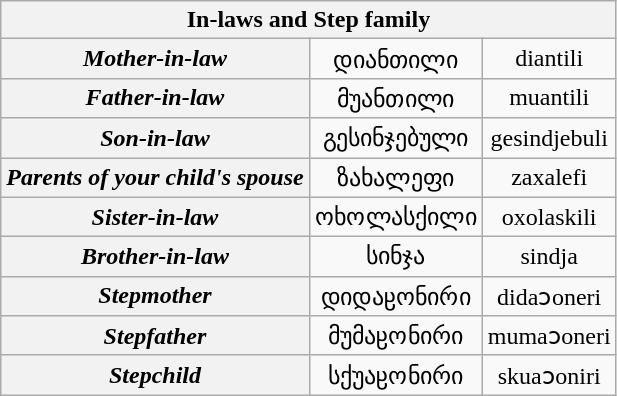<table class="wikitable" style="text-align:center;">
<tr>
<th colspan="3">In-laws and Step family</th>
</tr>
<tr>
<th><em>Mother-in-law</em></th>
<td>დიანთილი</td>
<td>diantili</td>
</tr>
<tr>
<th><em>Father-in-law</em></th>
<td>მუანთილი</td>
<td>muantili</td>
</tr>
<tr>
<th><em>Son-in-law</em></th>
<td>გესინჯებული</td>
<td>gesindjebuli</td>
</tr>
<tr>
<th><em>Parents of your child's spouse</em></th>
<td>ზახალეფი</td>
<td>zaxalefi</td>
</tr>
<tr>
<th><em>Sister-in-law</em></th>
<td>ოხოლასქილი</td>
<td>oxolaskili</td>
</tr>
<tr>
<th><em>Brother-in-law</em></th>
<td>სინჯა</td>
<td>sindja</td>
</tr>
<tr>
<th><em>Stepmother</em></th>
<td>დიდაჸონირი</td>
<td>didaɔoneri</td>
</tr>
<tr>
<th><em>Stepfather</em></th>
<td>მუმაჸონირი</td>
<td>mumaɔoneri</td>
</tr>
<tr>
<th><em>Stepchild</em></th>
<td>სქუაჸონირი</td>
<td>skuaɔoniri</td>
</tr>
</table>
